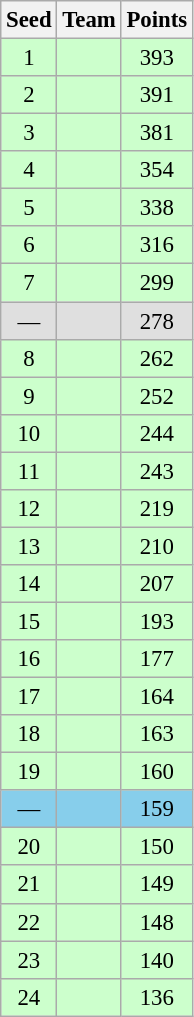<table class="wikitable sortable" style="font-size:95%; text-align:center;">
<tr>
<th>Seed</th>
<th>Team</th>
<th>Points</th>
</tr>
<tr style="background: #ccffcc;">
<td>1</td>
<td align="left"></td>
<td>393</td>
</tr>
<tr style="background: #ccffcc;">
<td>2</td>
<td align="left"></td>
<td>391</td>
</tr>
<tr style="background: #ccffcc;">
<td>3</td>
<td align="left"></td>
<td>381</td>
</tr>
<tr style="background: #ccffcc;">
<td>4</td>
<td align="left"></td>
<td>354</td>
</tr>
<tr style="background: #ccffcc;">
<td>5</td>
<td align="left"></td>
<td>338</td>
</tr>
<tr style="background: #ccffcc;">
<td>6</td>
<td align="left"></td>
<td>316</td>
</tr>
<tr style="background: #ccffcc;">
<td>7</td>
<td align="left"></td>
<td>299</td>
</tr>
<tr style="background: #dfdfdf;">
<td>—</td>
<td align="left"></td>
<td>278</td>
</tr>
<tr style="background: #ccffcc;">
<td>8</td>
<td align="left"></td>
<td>262</td>
</tr>
<tr style="background: #ccffcc;">
<td>9</td>
<td align="left"></td>
<td>252</td>
</tr>
<tr style="background: #ccffcc;">
<td>10</td>
<td align="left"></td>
<td>244</td>
</tr>
<tr style="background: #ccffcc;">
<td>11</td>
<td align="left"></td>
<td>243</td>
</tr>
<tr style="background: #ccffcc;">
<td>12</td>
<td align="left"></td>
<td>219</td>
</tr>
<tr style="background: #ccffcc;">
<td>13</td>
<td align="left"></td>
<td>210</td>
</tr>
<tr style="background: #ccffcc;">
<td>14</td>
<td align="left"></td>
<td>207</td>
</tr>
<tr style="background: #ccffcc;">
<td>15</td>
<td align="left"></td>
<td>193</td>
</tr>
<tr style="background: #ccffcc;">
<td>16</td>
<td align="left"></td>
<td>177</td>
</tr>
<tr style="background: #ccffcc;">
<td>17</td>
<td align="left"></td>
<td>164</td>
</tr>
<tr style="background: #ccffcc;">
<td>18</td>
<td align="left"></td>
<td>163</td>
</tr>
<tr style="background: #ccffcc;">
<td>19</td>
<td align="left"></td>
<td>160</td>
</tr>
<tr style="background: #87ceeb;">
<td>—</td>
<td align="left"></td>
<td>159</td>
</tr>
<tr style="background: #ccffcc;">
<td>20</td>
<td align="left"></td>
<td>150</td>
</tr>
<tr style="background: #ccffcc;">
<td>21</td>
<td align="left"></td>
<td>149</td>
</tr>
<tr style="background: #ccffcc;">
<td>22</td>
<td align="left"></td>
<td>148</td>
</tr>
<tr style="background: #ccffcc;">
<td>23</td>
<td align="left"></td>
<td>140</td>
</tr>
<tr style="background: #ccffcc;">
<td>24</td>
<td align="left"></td>
<td>136</td>
</tr>
</table>
